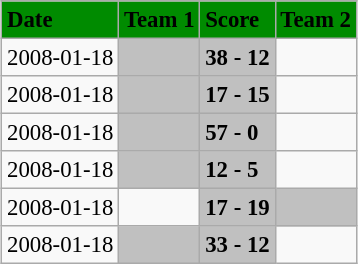<table class="wikitable" style="margin:0.5em auto; font-size:95%">
<tr bgcolor="#008B00">
<td><strong>Date</strong></td>
<td><strong>Team 1</strong></td>
<td><strong>Score</strong></td>
<td><strong>Team 2</strong></td>
</tr>
<tr>
<td>2008-01-18</td>
<td bgcolor="silver"><strong></strong></td>
<td bgcolor="silver"><strong>38 - 12</strong></td>
<td></td>
</tr>
<tr>
<td>2008-01-18</td>
<td bgcolor="silver"><strong></strong></td>
<td bgcolor="silver"><strong>17 - 15</strong></td>
<td></td>
</tr>
<tr>
<td>2008-01-18</td>
<td bgcolor="silver"><strong></strong></td>
<td bgcolor="silver"><strong>57 - 0</strong></td>
<td></td>
</tr>
<tr>
<td>2008-01-18</td>
<td bgcolor="silver"><strong></strong></td>
<td bgcolor="silver"><strong>12 - 5</strong></td>
<td></td>
</tr>
<tr>
<td>2008-01-18</td>
<td></td>
<td bgcolor="silver"><strong>17 - 19</strong></td>
<td bgcolor="silver"><strong></strong></td>
</tr>
<tr>
<td>2008-01-18</td>
<td bgcolor="silver"><strong></strong></td>
<td bgcolor="silver"><strong>33 - 12</strong></td>
<td></td>
</tr>
</table>
